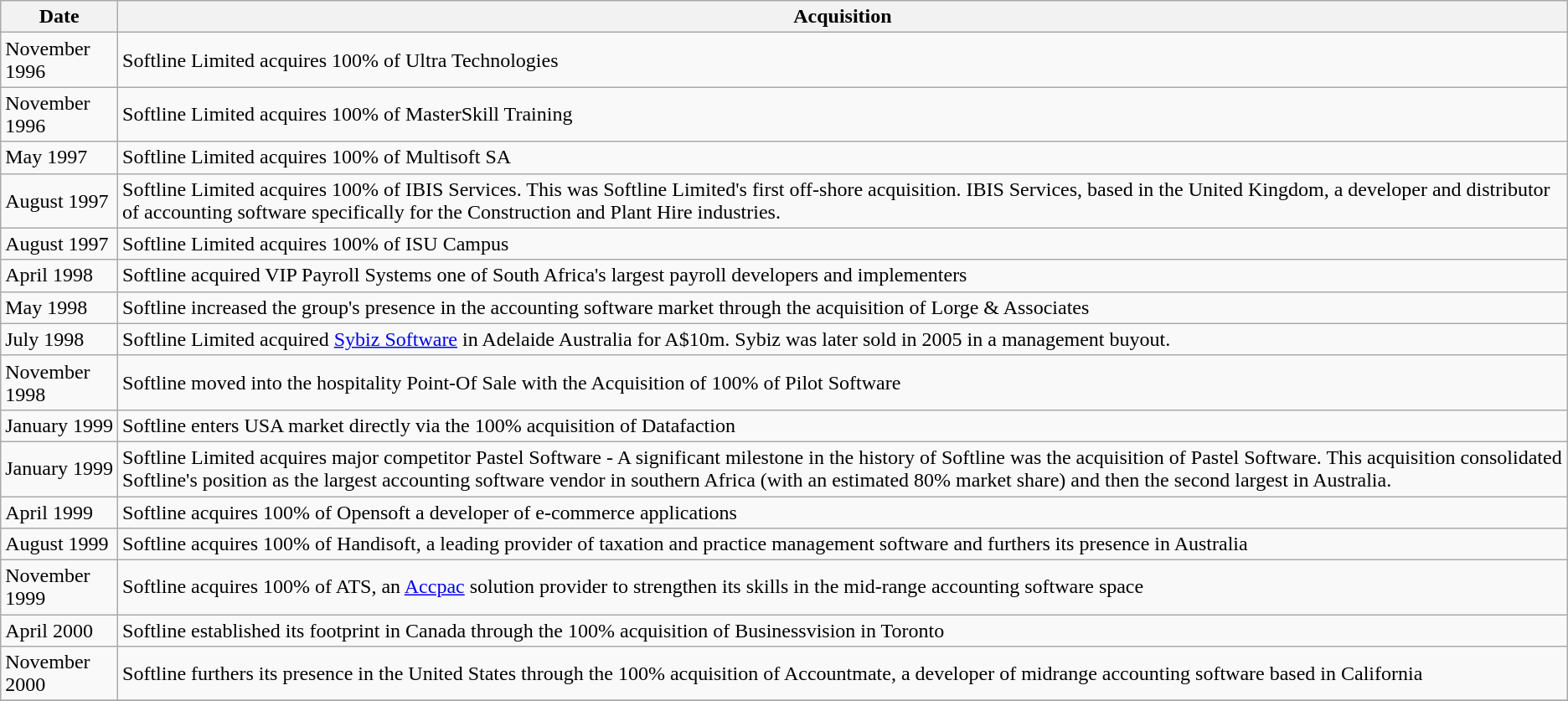<table class="wikitable">
<tr>
<th>Date</th>
<th>Acquisition</th>
</tr>
<tr>
<td>November 1996</td>
<td>Softline Limited acquires 100% of Ultra Technologies</td>
</tr>
<tr>
<td>November 1996</td>
<td>Softline Limited acquires 100% of MasterSkill Training</td>
</tr>
<tr>
<td>May 1997</td>
<td>Softline Limited acquires 100% of Multisoft SA</td>
</tr>
<tr>
<td>August 1997</td>
<td>Softline Limited acquires 100% of IBIS Services. This was Softline Limited's first off-shore acquisition. IBIS Services, based in the United Kingdom, a developer and distributor of accounting software specifically for the Construction and Plant Hire industries.</td>
</tr>
<tr>
<td>August 1997</td>
<td>Softline Limited acquires 100% of ISU Campus</td>
</tr>
<tr>
<td>April 1998</td>
<td>Softline acquired VIP Payroll Systems one of South Africa's largest payroll developers and implementers</td>
</tr>
<tr>
<td>May 1998</td>
<td>Softline increased the group's presence in the accounting software market through the acquisition of Lorge & Associates</td>
</tr>
<tr>
<td>July 1998</td>
<td>Softline Limited acquired <a href='#'>Sybiz Software</a> in Adelaide Australia for A$10m. Sybiz was later sold in 2005 in a management buyout.</td>
</tr>
<tr>
<td>November 1998</td>
<td>Softline moved into the hospitality Point-Of Sale with the Acquisition of 100% of Pilot Software</td>
</tr>
<tr>
<td>January 1999</td>
<td>Softline enters USA market directly via the 100% acquisition of Datafaction</td>
</tr>
<tr>
<td>January 1999</td>
<td>Softline Limited acquires major competitor Pastel Software - A significant milestone in the history of Softline was the acquisition of Pastel Software. This acquisition consolidated Softline's position as the largest accounting software vendor in southern Africa (with an estimated 80% market share) and then the second largest in Australia.</td>
</tr>
<tr>
<td>April 1999</td>
<td>Softline acquires 100% of Opensoft a developer of e-commerce applications</td>
</tr>
<tr>
<td>August 1999</td>
<td>Softline acquires 100% of Handisoft, a leading provider of taxation and practice management software and furthers its presence in Australia</td>
</tr>
<tr>
<td>November 1999</td>
<td>Softline acquires 100% of ATS, an <a href='#'>Accpac</a> solution provider to strengthen its skills in the mid-range accounting software space</td>
</tr>
<tr>
<td>April 2000</td>
<td>Softline established its footprint in Canada through the 100% acquisition of Businessvision in Toronto</td>
</tr>
<tr>
<td>November 2000</td>
<td>Softline furthers its presence in the United States through the 100% acquisition of Accountmate, a developer of midrange accounting software based in California</td>
</tr>
<tr>
</tr>
</table>
